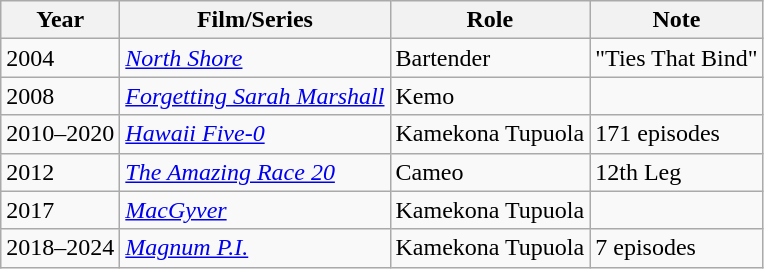<table class="wikitable sortable">
<tr>
<th>Year</th>
<th>Film/Series</th>
<th>Role</th>
<th>Note</th>
</tr>
<tr>
<td>2004</td>
<td><em><a href='#'>North Shore</a></em></td>
<td>Bartender</td>
<td>"Ties That Bind"</td>
</tr>
<tr>
<td>2008</td>
<td><em><a href='#'>Forgetting Sarah Marshall</a></em></td>
<td>Kemo</td>
<td></td>
</tr>
<tr>
<td>2010–2020</td>
<td><em><a href='#'>Hawaii Five-0</a></em></td>
<td>Kamekona Tupuola</td>
<td>171 episodes</td>
</tr>
<tr>
<td>2012</td>
<td><em><a href='#'>The Amazing Race 20</a></em></td>
<td>Cameo</td>
<td>12th Leg</td>
</tr>
<tr>
<td>2017</td>
<td><em><a href='#'>MacGyver</a></em></td>
<td>Kamekona Tupuola</td>
<td></td>
</tr>
<tr>
<td>2018–2024</td>
<td><em><a href='#'>Magnum P.I.</a></em></td>
<td>Kamekona Tupuola</td>
<td>7 episodes</td>
</tr>
</table>
